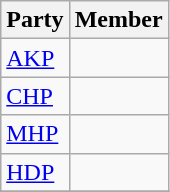<table class="wikitable">
<tr>
<th>Party</th>
<th colspan="2">Member</th>
</tr>
<tr>
<td><a href='#'>AKP</a></td>
<td></td>
</tr>
<tr>
<td><a href='#'>CHP</a></td>
<td></td>
</tr>
<tr>
<td><a href='#'>MHP</a></td>
<td></td>
</tr>
<tr>
<td><a href='#'>HDP</a></td>
<td></td>
</tr>
<tr>
</tr>
</table>
